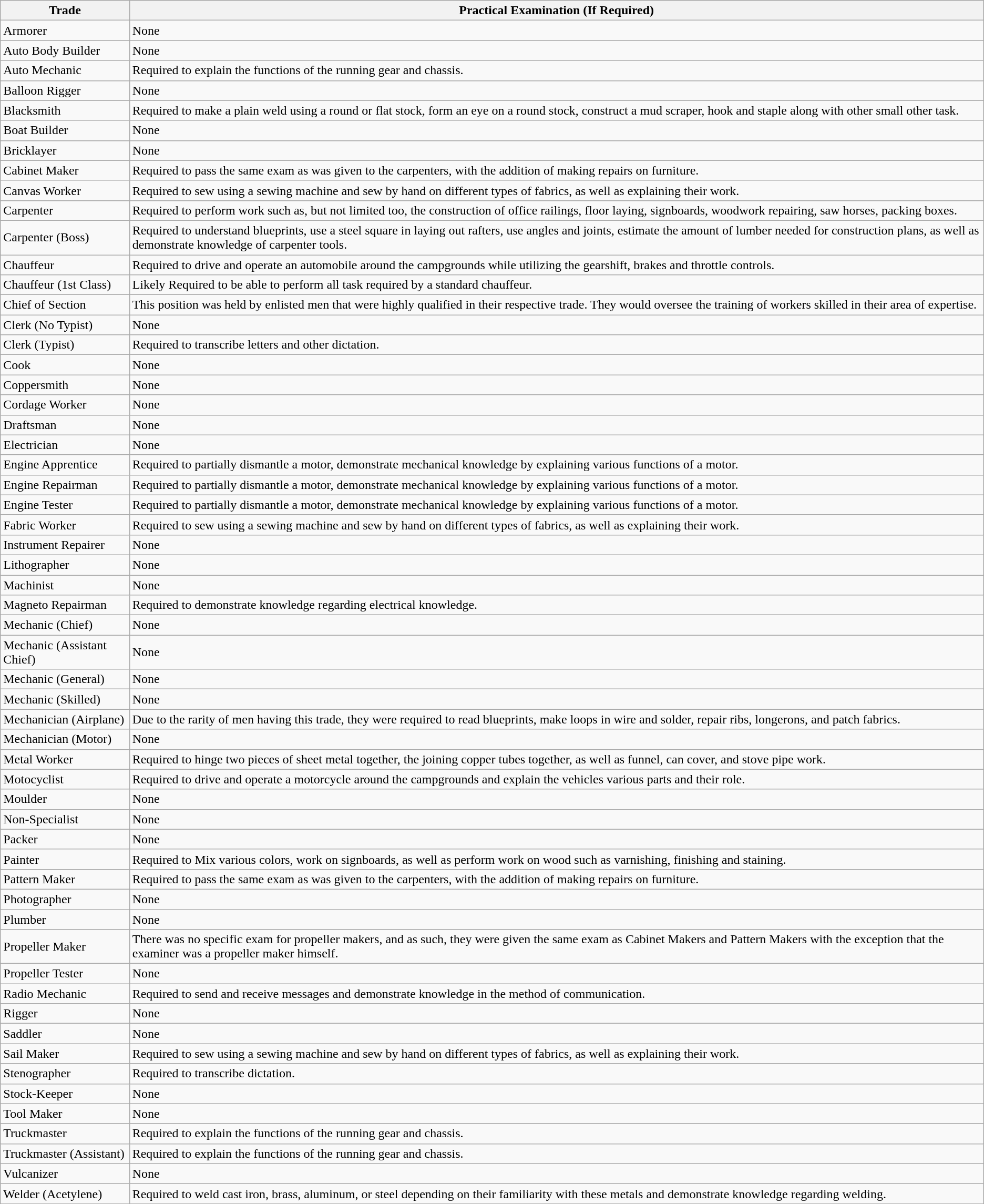<table class="wikitable">
<tr>
<th>Trade</th>
<th>Practical Examination (If Required)</th>
</tr>
<tr>
<td>Armorer</td>
<td>None</td>
</tr>
<tr>
<td>Auto Body Builder</td>
<td>None</td>
</tr>
<tr>
<td>Auto Mechanic</td>
<td>Required to explain the functions of the running gear and chassis.</td>
</tr>
<tr>
<td>Balloon Rigger</td>
<td>None</td>
</tr>
<tr>
<td>Blacksmith</td>
<td>Required to make a plain weld using a round or flat stock, form an eye on a round stock, construct a mud scraper, hook and staple along with other small other task.</td>
</tr>
<tr>
<td>Boat Builder</td>
<td>None</td>
</tr>
<tr>
<td>Bricklayer</td>
<td>None</td>
</tr>
<tr>
<td>Cabinet Maker</td>
<td>Required to pass the same exam as was given to the carpenters, with the addition of making repairs on furniture.</td>
</tr>
<tr>
<td>Canvas Worker</td>
<td>Required to sew using a sewing machine and sew by hand on different types of fabrics, as well as explaining their work.</td>
</tr>
<tr>
<td>Carpenter</td>
<td>Required to perform work such as, but not limited too, the construction of office railings, floor laying, signboards, woodwork repairing, saw horses, packing boxes.</td>
</tr>
<tr>
<td>Carpenter (Boss)</td>
<td>Required to understand blueprints, use a steel square in laying out rafters, use angles and joints, estimate the amount of lumber needed for construction plans, as well as demonstrate knowledge of carpenter tools.</td>
</tr>
<tr>
<td>Chauffeur</td>
<td>Required to drive and operate an automobile around the campgrounds while utilizing the gearshift, brakes and throttle controls.</td>
</tr>
<tr>
<td>Chauffeur (1st Class)</td>
<td>Likely Required to be able to perform all task required by a standard chauffeur.</td>
</tr>
<tr>
<td>Chief of Section</td>
<td>This position was held by enlisted men that were highly qualified in their respective trade. They would oversee the training of workers skilled in their area of expertise.</td>
</tr>
<tr>
<td>Clerk (No Typist)</td>
<td>None</td>
</tr>
<tr>
<td>Clerk (Typist)</td>
<td>Required to transcribe letters and other dictation.</td>
</tr>
<tr>
<td>Cook</td>
<td>None</td>
</tr>
<tr>
<td>Coppersmith</td>
<td>None</td>
</tr>
<tr>
<td>Cordage Worker</td>
<td>None</td>
</tr>
<tr>
<td>Draftsman</td>
<td>None</td>
</tr>
<tr>
<td>Electrician</td>
<td>None</td>
</tr>
<tr>
<td>Engine Apprentice</td>
<td>Required to partially dismantle a motor, demonstrate mechanical knowledge by explaining various functions of a motor.</td>
</tr>
<tr>
<td>Engine Repairman</td>
<td>Required to partially dismantle a motor, demonstrate mechanical knowledge by explaining various functions of a motor.</td>
</tr>
<tr>
<td>Engine Tester</td>
<td>Required to partially dismantle a motor, demonstrate mechanical knowledge by explaining various functions of a motor.</td>
</tr>
<tr>
<td>Fabric Worker</td>
<td>Required to sew using a sewing machine and sew by hand on different types of fabrics, as well as explaining their work.</td>
</tr>
<tr>
<td>Instrument Repairer</td>
<td>None</td>
</tr>
<tr>
<td>Lithographer</td>
<td>None</td>
</tr>
<tr>
<td>Machinist</td>
<td>None</td>
</tr>
<tr>
<td>Magneto Repairman</td>
<td>Required to demonstrate knowledge regarding electrical knowledge.</td>
</tr>
<tr>
<td>Mechanic (Chief)</td>
<td>None</td>
</tr>
<tr>
<td>Mechanic (Assistant Chief)</td>
<td>None</td>
</tr>
<tr>
<td>Mechanic (General)</td>
<td>None</td>
</tr>
<tr>
<td>Mechanic (Skilled)</td>
<td>None</td>
</tr>
<tr>
<td>Mechanician (Airplane)</td>
<td>Due to the rarity of men having this trade, they were required to read blueprints, make loops in wire and solder, repair ribs, longerons, and patch fabrics.</td>
</tr>
<tr>
<td>Mechanician (Motor)</td>
<td>None</td>
</tr>
<tr>
<td>Metal Worker</td>
<td>Required to hinge two pieces of sheet metal together, the joining copper tubes together, as well as funnel, can cover, and stove pipe work.</td>
</tr>
<tr>
<td>Motocyclist</td>
<td>Required to drive and operate a motorcycle around the campgrounds and explain the vehicles various parts and their role.</td>
</tr>
<tr>
<td>Moulder</td>
<td>None</td>
</tr>
<tr>
<td>Non-Specialist</td>
<td>None</td>
</tr>
<tr>
<td>Packer</td>
<td>None</td>
</tr>
<tr>
<td>Painter</td>
<td>Required to Mix various colors, work on signboards, as well as perform work on wood such as varnishing, finishing and staining.</td>
</tr>
<tr>
<td>Pattern Maker</td>
<td>Required to pass the same exam as was given to the carpenters, with the addition of making repairs on furniture.</td>
</tr>
<tr>
<td>Photographer</td>
<td>None</td>
</tr>
<tr>
<td>Plumber</td>
<td>None</td>
</tr>
<tr>
<td>Propeller Maker</td>
<td>There was no specific exam for propeller makers, and as such, they were given the same exam as Cabinet Makers and Pattern Makers with the exception that the examiner was a propeller maker himself.</td>
</tr>
<tr>
<td>Propeller Tester</td>
<td>None</td>
</tr>
<tr>
<td>Radio Mechanic</td>
<td>Required to send and receive messages and demonstrate knowledge in the method of communication.</td>
</tr>
<tr>
<td>Rigger</td>
<td>None</td>
</tr>
<tr>
<td>Saddler</td>
<td>None</td>
</tr>
<tr>
<td>Sail Maker</td>
<td>Required to sew using a sewing machine and sew by hand on different types of fabrics, as well as explaining their work.</td>
</tr>
<tr>
<td>Stenographer</td>
<td>Required to transcribe dictation.</td>
</tr>
<tr>
<td>Stock-Keeper</td>
<td>None</td>
</tr>
<tr>
<td>Tool Maker</td>
<td>None</td>
</tr>
<tr>
<td>Truckmaster</td>
<td>Required to explain the functions of the running gear and chassis.</td>
</tr>
<tr>
<td>Truckmaster (Assistant)</td>
<td>Required to explain the functions of the running gear and chassis.</td>
</tr>
<tr>
<td>Vulcanizer</td>
<td>None</td>
</tr>
<tr>
<td>Welder (Acetylene)</td>
<td>Required to weld cast iron, brass, aluminum, or steel depending on their familiarity with these metals and demonstrate knowledge regarding welding.</td>
</tr>
</table>
